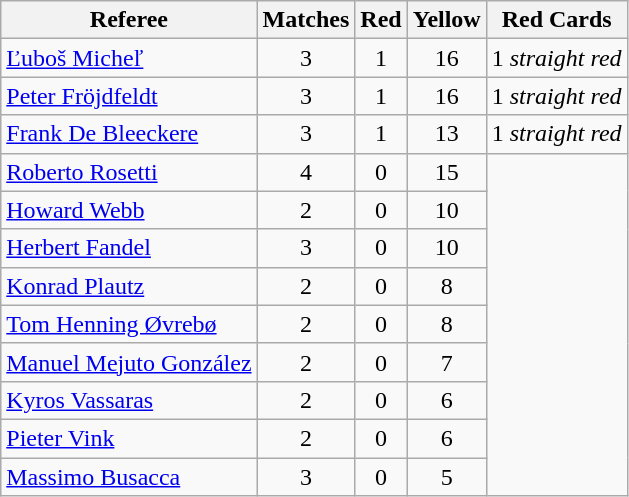<table class="wikitable" style="text-align:center">
<tr>
<th>Referee</th>
<th>Matches</th>
<th> Red</th>
<th> Yellow</th>
<th>Red Cards</th>
</tr>
<tr>
<td align="left"> <a href='#'>Ľuboš Micheľ</a></td>
<td>3</td>
<td>1</td>
<td>16</td>
<td>1 <em>straight red</em></td>
</tr>
<tr>
<td align="left"> <a href='#'>Peter Fröjdfeldt</a></td>
<td>3</td>
<td>1</td>
<td>16</td>
<td>1 <em>straight red</em></td>
</tr>
<tr>
<td align="left"> <a href='#'>Frank De Bleeckere</a></td>
<td>3</td>
<td>1</td>
<td>13</td>
<td>1 <em>straight red</em></td>
</tr>
<tr>
<td align="left"> <a href='#'>Roberto Rosetti</a></td>
<td>4</td>
<td>0</td>
<td>15</td>
</tr>
<tr>
<td align="left"> <a href='#'>Howard Webb</a></td>
<td>2</td>
<td>0</td>
<td>10</td>
</tr>
<tr>
<td align="left"> <a href='#'>Herbert Fandel</a></td>
<td>3</td>
<td>0</td>
<td>10</td>
</tr>
<tr>
<td align="left"> <a href='#'>Konrad Plautz</a></td>
<td>2</td>
<td>0</td>
<td>8</td>
</tr>
<tr>
<td align="left"> <a href='#'>Tom Henning Øvrebø</a></td>
<td>2</td>
<td>0</td>
<td>8</td>
</tr>
<tr>
<td align="left"> <a href='#'>Manuel Mejuto González</a></td>
<td>2</td>
<td>0</td>
<td>7</td>
</tr>
<tr>
<td align="left"> <a href='#'>Kyros Vassaras</a></td>
<td>2</td>
<td>0</td>
<td>6</td>
</tr>
<tr>
<td align="left"> <a href='#'>Pieter Vink</a></td>
<td>2</td>
<td>0</td>
<td>6</td>
</tr>
<tr>
<td align="left"> <a href='#'>Massimo Busacca</a></td>
<td>3</td>
<td>0</td>
<td>5</td>
</tr>
</table>
